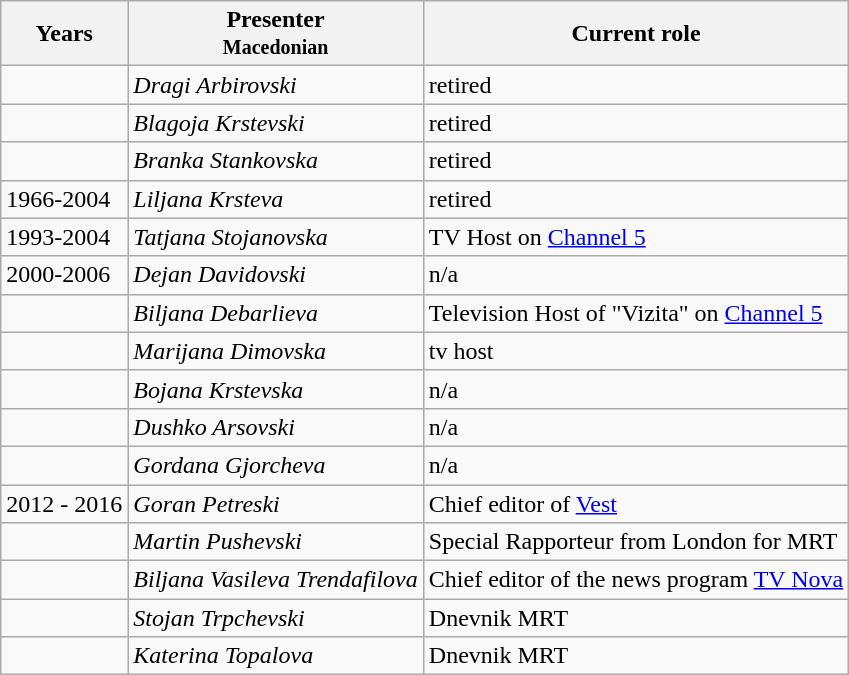<table class="wikitable">
<tr>
<th>Years</th>
<th>Presenter <br> <small>Macedonian</small></th>
<th>Current role</th>
</tr>
<tr>
<td></td>
<td><em>Dragi Arbirovski</em></td>
<td>retired</td>
</tr>
<tr>
<td></td>
<td><em>Blagoja Krstevski</em></td>
<td>retired</td>
</tr>
<tr>
<td></td>
<td><em>Branka Stankovska</em></td>
<td>retired</td>
</tr>
<tr>
<td>1966-2004</td>
<td><em>Liljana Krsteva</em></td>
<td>retired</td>
</tr>
<tr>
<td>1993-2004</td>
<td><em>Tatjana Stojanovska</em></td>
<td>TV Host on <a href='#'>Channel 5</a></td>
</tr>
<tr>
<td>2000-2006</td>
<td><em>Dejan Davidovski</em></td>
<td>n/a</td>
</tr>
<tr>
<td></td>
<td><em>Biljana Debarlieva</em></td>
<td>Television Host of "Vizita" on <a href='#'>Channel 5</a></td>
</tr>
<tr>
<td></td>
<td><em>Marijana Dimovska</em></td>
<td>tv host</td>
</tr>
<tr>
<td></td>
<td><em>Bojana Krstevska</em></td>
<td>n/a</td>
</tr>
<tr>
<td></td>
<td><em>Dushko Arsovski</em></td>
<td>n/a</td>
</tr>
<tr>
<td></td>
<td><em>Gordana Gjorcheva</em></td>
<td>n/a</td>
</tr>
<tr>
<td>2012 - 2016</td>
<td><em>Goran Petreski</em></td>
<td>Chief editor of <a href='#'>Vest</a></td>
</tr>
<tr>
<td></td>
<td><em>Martin Pushevski</em></td>
<td>Special Rapporteur from London for MRT</td>
</tr>
<tr>
<td></td>
<td><em>Biljana Vasileva Trendafilova</em></td>
<td>Chief editor of the news program <a href='#'>TV Nova</a></td>
</tr>
<tr>
<td></td>
<td><em>Stojan Trpchevski</em></td>
<td>Dnevnik MRT</td>
</tr>
<tr>
<td></td>
<td><em>Katerina Topalova</em></td>
<td>Dnevnik MRT</td>
</tr>
</table>
